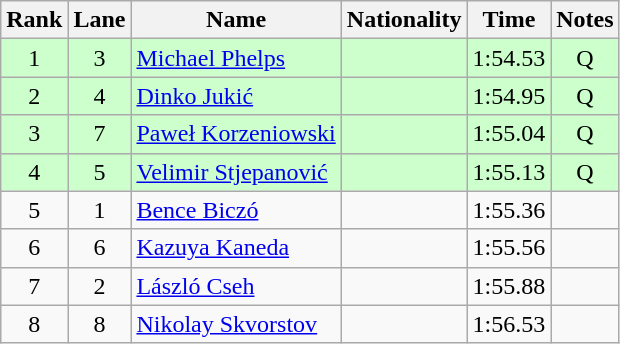<table class="wikitable sortable" style="text-align:center">
<tr>
<th>Rank</th>
<th>Lane</th>
<th>Name</th>
<th>Nationality</th>
<th>Time</th>
<th>Notes</th>
</tr>
<tr bgcolor=ccffcc>
<td>1</td>
<td>3</td>
<td align=left><a href='#'>Michael Phelps</a></td>
<td align=left></td>
<td>1:54.53</td>
<td>Q</td>
</tr>
<tr bgcolor=ccffcc>
<td>2</td>
<td>4</td>
<td align=left><a href='#'>Dinko Jukić</a></td>
<td align=left></td>
<td>1:54.95</td>
<td>Q</td>
</tr>
<tr bgcolor=ccffcc>
<td>3</td>
<td>7</td>
<td align=left><a href='#'>Paweł Korzeniowski</a></td>
<td align=left></td>
<td>1:55.04</td>
<td>Q</td>
</tr>
<tr bgcolor=ccffcc>
<td>4</td>
<td>5</td>
<td align=left><a href='#'>Velimir Stjepanović</a></td>
<td align=left></td>
<td>1:55.13</td>
<td>Q</td>
</tr>
<tr>
<td>5</td>
<td>1</td>
<td align=left><a href='#'>Bence Biczó</a></td>
<td align=left></td>
<td>1:55.36</td>
<td></td>
</tr>
<tr>
<td>6</td>
<td>6</td>
<td align=left><a href='#'>Kazuya Kaneda</a></td>
<td align=left></td>
<td>1:55.56</td>
<td></td>
</tr>
<tr>
<td>7</td>
<td>2</td>
<td align=left><a href='#'>László Cseh</a></td>
<td align=left></td>
<td>1:55.88</td>
<td></td>
</tr>
<tr>
<td>8</td>
<td>8</td>
<td align=left><a href='#'>Nikolay Skvorstov</a></td>
<td align=left></td>
<td>1:56.53</td>
<td></td>
</tr>
</table>
